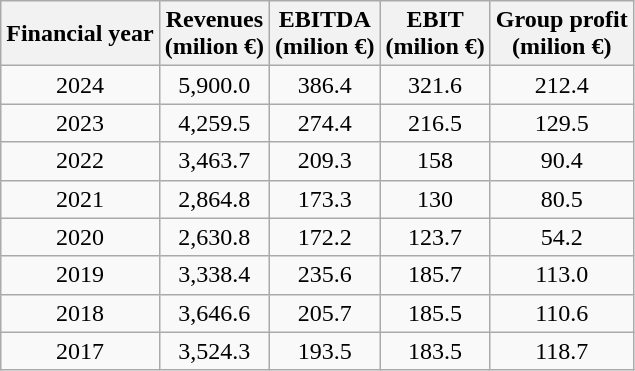<table class="wikitable" style="text-align:center;">
<tr>
<th>Financial year</th>
<th>Revenues<br>(milion €)</th>
<th>EBITDA<br>(milion €)</th>
<th>EBIT<br>(milion €)</th>
<th>Group profit<br>(milion €)</th>
</tr>
<tr>
<td>2024</td>
<td>5,900.0</td>
<td>386.4</td>
<td>321.6</td>
<td>212.4</td>
</tr>
<tr>
<td>2023</td>
<td>4,259.5</td>
<td>274.4</td>
<td>216.5</td>
<td>129.5</td>
</tr>
<tr>
<td>2022</td>
<td>3,463.7</td>
<td>209.3</td>
<td>158</td>
<td>90.4</td>
</tr>
<tr>
<td>2021</td>
<td>2,864.8</td>
<td>173.3</td>
<td>130</td>
<td>80.5</td>
</tr>
<tr>
<td>2020</td>
<td>2,630.8</td>
<td>172.2</td>
<td>123.7</td>
<td>54.2</td>
</tr>
<tr>
<td>2019</td>
<td>3,338.4</td>
<td>235.6</td>
<td>185.7</td>
<td>113.0</td>
</tr>
<tr>
<td>2018</td>
<td>3,646.6</td>
<td>205.7</td>
<td>185.5</td>
<td>110.6</td>
</tr>
<tr>
<td>2017</td>
<td>3,524.3</td>
<td>193.5</td>
<td>183.5</td>
<td>118.7</td>
</tr>
</table>
